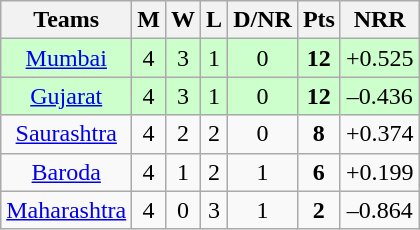<table class="wikitable" style="text-align: center;">
<tr>
<th>Teams</th>
<th>M</th>
<th>W</th>
<th>L</th>
<th>D/NR</th>
<th>Pts</th>
<th>NRR</th>
</tr>
<tr bgcolor=#ccffcc>
<td><a href='#'>Mumbai</a></td>
<td>4</td>
<td>3</td>
<td>1</td>
<td>0</td>
<td><strong>12</strong></td>
<td>+0.525</td>
</tr>
<tr bgcolor=#ccffcc>
<td><a href='#'>Gujarat</a></td>
<td>4</td>
<td>3</td>
<td>1</td>
<td>0</td>
<td><strong>12</strong></td>
<td>–0.436</td>
</tr>
<tr>
<td><a href='#'>Saurashtra</a></td>
<td>4</td>
<td>2</td>
<td>2</td>
<td>0</td>
<td><strong>8</strong></td>
<td>+0.374</td>
</tr>
<tr>
<td><a href='#'>Baroda</a></td>
<td>4</td>
<td>1</td>
<td>2</td>
<td>1</td>
<td><strong>6</strong></td>
<td>+0.199</td>
</tr>
<tr>
<td><a href='#'>Maharashtra</a></td>
<td>4</td>
<td>0</td>
<td>3</td>
<td>1</td>
<td><strong>2</strong></td>
<td>–0.864</td>
</tr>
</table>
